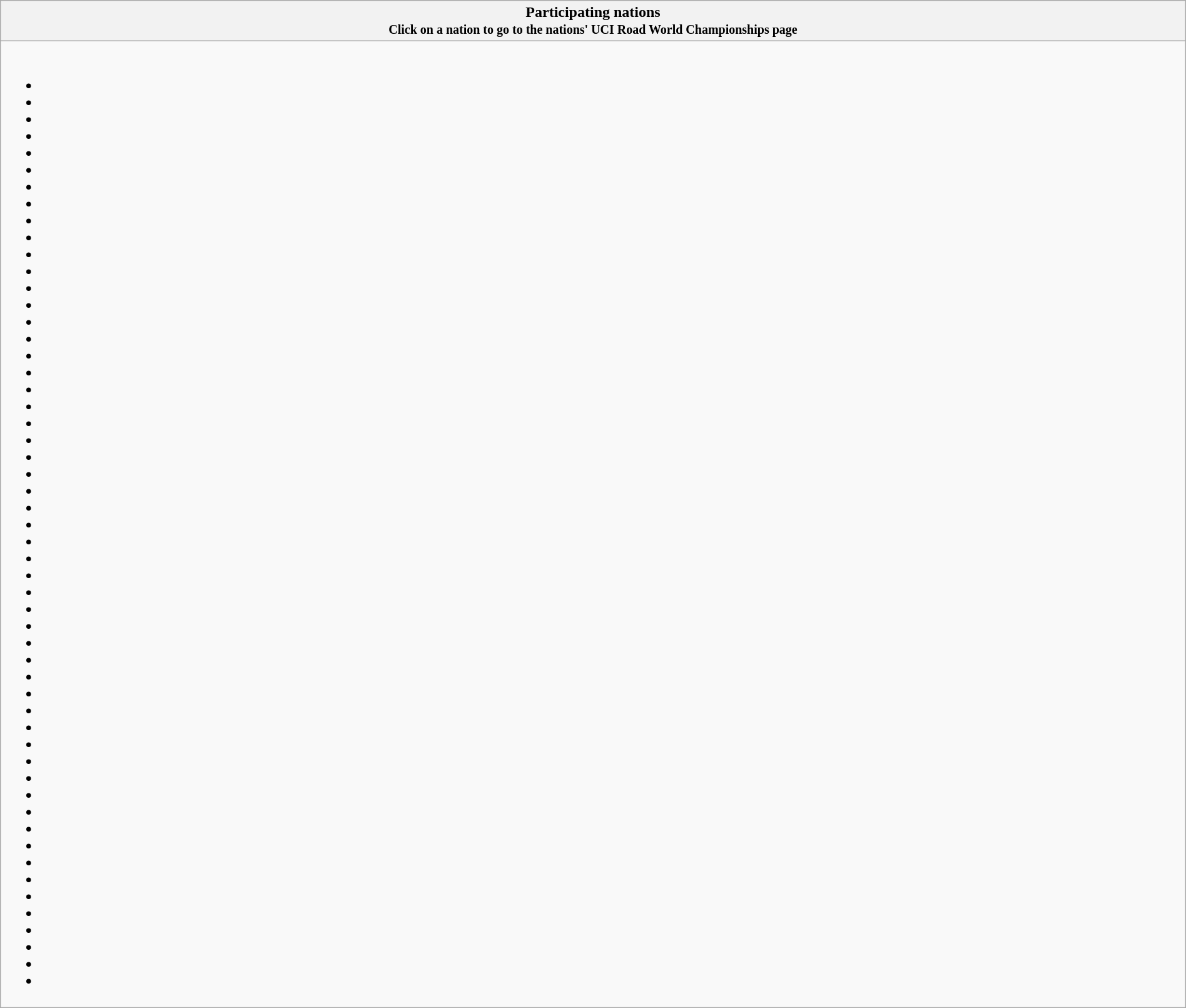<table class="wikitable collapsible" style="width:100%;">
<tr>
<th>Participating nations<br><small>Click on a nation to go to the nations' UCI Road World Championships page</small></th>
</tr>
<tr>
<td><br><ul><li></li><li></li><li></li><li></li><li></li><li></li><li></li><li></li><li></li><li></li><li></li><li></li><li></li><li></li><li></li><li></li><li></li><li></li><li></li><li></li><li></li><li></li><li></li><li></li><li></li><li></li><li></li><li></li><li></li><li></li><li></li><li></li><li></li><li></li><li></li><li></li><li></li><li></li><li></li><li></li><li></li><li></li><li></li><li></li><li></li><li></li><li></li><li></li><li></li><li></li><li></li><li></li><li></li><li></li></ul></td>
</tr>
</table>
